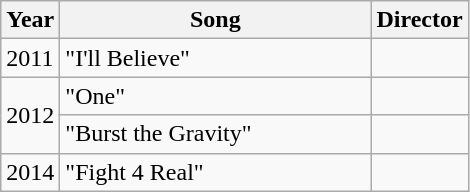<table class="wikitable">
<tr>
<th>Year</th>
<th width="200">Song</th>
<th>Director</th>
</tr>
<tr>
<td>2011</td>
<td>"I'll Believe"</td>
<td></td>
</tr>
<tr>
<td rowspan="2">2012</td>
<td>"One"</td>
<td></td>
</tr>
<tr>
<td>"Burst the Gravity"</td>
<td></td>
</tr>
<tr>
<td>2014</td>
<td align="left">"Fight 4 Real"</td>
<td></td>
</tr>
</table>
